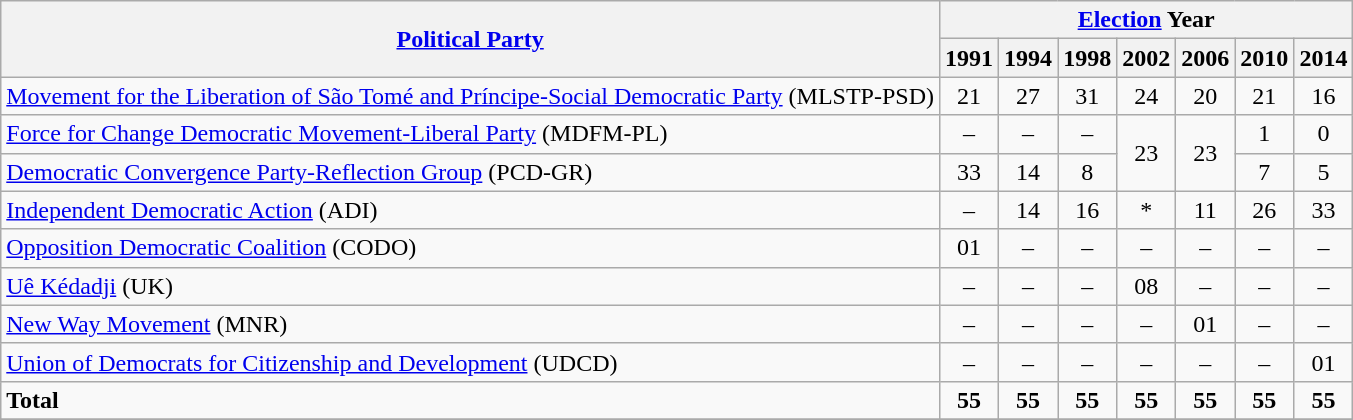<table class="wikitable">
<tr>
<th align="left" scope="col" rowspan="2"><a href='#'>Political Party</a></th>
<th align="center" scope="col" colspan="8"><a href='#'>Election</a> Year</th>
</tr>
<tr>
<th scope="col">1991</th>
<th scope="col">1994</th>
<th scope="col">1998</th>
<th scope="col">2002</th>
<th scope="col">2006</th>
<th scope="col">2010</th>
<th scope="col">2014</th>
</tr>
<tr>
<td align="left"><a href='#'>Movement for the Liberation of São Tomé and Príncipe-Social Democratic Party</a> (MLSTP-PSD)</td>
<td align="center">21</td>
<td align="center">27</td>
<td align="center">31</td>
<td align="center">24</td>
<td align="center">20</td>
<td align="center">21</td>
<td align="center">16</td>
</tr>
<tr>
<td align="left"><a href='#'>Force for Change Democratic Movement-Liberal Party</a> (MDFM-PL)</td>
<td align="center">–</td>
<td align="center">–</td>
<td align="center">–</td>
<td align="center" rowspan="2">23</td>
<td align="center" rowspan="2">23</td>
<td align="center">1</td>
<td align="center">0</td>
</tr>
<tr>
<td align="left"><a href='#'>Democratic Convergence Party-Reflection Group</a> (PCD-GR)</td>
<td align="center">33</td>
<td align="center">14</td>
<td align="center">8</td>
<td align="center">7</td>
<td align="center">5</td>
</tr>
<tr>
<td align="left"><a href='#'>Independent Democratic Action</a> (ADI)</td>
<td align="center">–</td>
<td align="center">14</td>
<td align="center">16</td>
<td align="center">*</td>
<td align="center">11</td>
<td align="center">26</td>
<td align="center">33</td>
</tr>
<tr>
<td align="left"><a href='#'>Opposition Democratic Coalition</a> (CODO)</td>
<td align="center">01</td>
<td align="center">–</td>
<td align="center">–</td>
<td align="center">–</td>
<td align="center">–</td>
<td align="center">–</td>
<td align="center">–</td>
</tr>
<tr>
<td align="left"><a href='#'>Uê Kédadji</a> (UK)</td>
<td align="center">–</td>
<td align="center">–</td>
<td align="center">–</td>
<td align="center">08</td>
<td align="center">–</td>
<td align="center">–</td>
<td align="center">–</td>
</tr>
<tr>
<td align="left"><a href='#'>New Way Movement</a> (MNR)</td>
<td align="center">–</td>
<td align="center">–</td>
<td align="center">–</td>
<td align="center">–</td>
<td align="center">01</td>
<td align="center">–</td>
<td align="center">–</td>
</tr>
<tr>
<td align="left"><a href='#'>Union of Democrats for Citizenship and Development</a> (UDCD)</td>
<td align="center">–</td>
<td align="center">–</td>
<td align="center">–</td>
<td align="center">–</td>
<td align="center">–</td>
<td align="center">–</td>
<td align="center">01</td>
</tr>
<tr>
<td align="left"><strong>Total</strong></td>
<td align="center"><strong>55</strong></td>
<td align="center"><strong>55</strong></td>
<td align="center"><strong>55</strong></td>
<td align="center"><strong>55</strong></td>
<td align="center"><strong>55</strong></td>
<td align="center"><strong>55</strong></td>
<td align="center"><strong>55</strong></td>
</tr>
<tr>
</tr>
</table>
